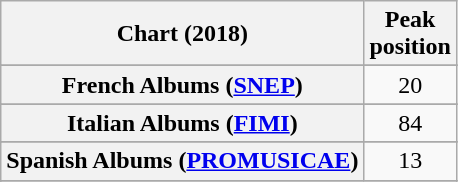<table class="wikitable sortable plainrowheaders" style="text-align:center">
<tr>
<th scope="col">Chart (2018)</th>
<th scope="col">Peak<br> position</th>
</tr>
<tr>
</tr>
<tr>
</tr>
<tr>
</tr>
<tr>
</tr>
<tr>
</tr>
<tr>
</tr>
<tr>
<th scope="row">French Albums (<a href='#'>SNEP</a>)</th>
<td>20</td>
</tr>
<tr>
</tr>
<tr>
</tr>
<tr>
<th scope="row">Italian Albums (<a href='#'>FIMI</a>)</th>
<td>84</td>
</tr>
<tr>
</tr>
<tr>
</tr>
<tr>
<th scope="row">Spanish Albums (<a href='#'>PROMUSICAE</a>)</th>
<td>13</td>
</tr>
<tr>
</tr>
<tr>
</tr>
</table>
